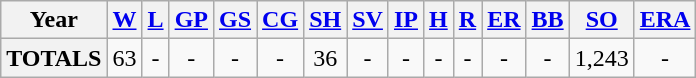<table class="wikitable" style="text-align:center;">
<tr>
<th>Year</th>
<th><a href='#'>W</a></th>
<th><a href='#'>L</a></th>
<th><a href='#'>GP</a></th>
<th><a href='#'>GS</a></th>
<th><a href='#'>CG</a></th>
<th><a href='#'>SH</a></th>
<th><a href='#'>SV</a></th>
<th><a href='#'>IP</a></th>
<th><a href='#'>H</a></th>
<th><a href='#'>R</a></th>
<th><a href='#'>ER</a></th>
<th><a href='#'>BB</a></th>
<th><a href='#'>SO</a></th>
<th><a href='#'>ERA</a></th>
</tr>
<tr>
<th><strong>TOTALS</strong></th>
<td>63</td>
<td>-</td>
<td>-</td>
<td>-</td>
<td>-</td>
<td>36</td>
<td>-</td>
<td>-</td>
<td>-</td>
<td>-</td>
<td>-</td>
<td>-</td>
<td>1,243</td>
<td>-</td>
</tr>
</table>
